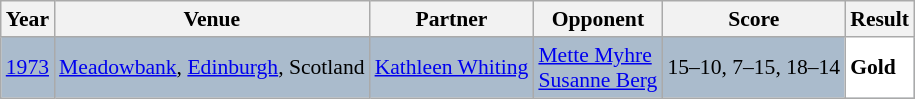<table class="sortable wikitable" style="font-size: 90%;">
<tr>
<th>Year</th>
<th>Venue</th>
<th>Partner</th>
<th>Opponent</th>
<th>Score</th>
<th>Result</th>
</tr>
<tr style="background:#AABBCC">
<td align="center"><a href='#'>1973</a></td>
<td align="left"><a href='#'>Meadowbank</a>, <a href='#'>Edinburgh</a>, Scotland</td>
<td align="left"> <a href='#'>Kathleen Whiting</a></td>
<td align="left"> <a href='#'>Mette Myhre</a><br> <a href='#'>Susanne Berg</a></td>
<td align="left">15–10, 7–15, 18–14</td>
<td style="text-align:left; background:white"> <strong>Gold</strong></td>
</tr>
</table>
